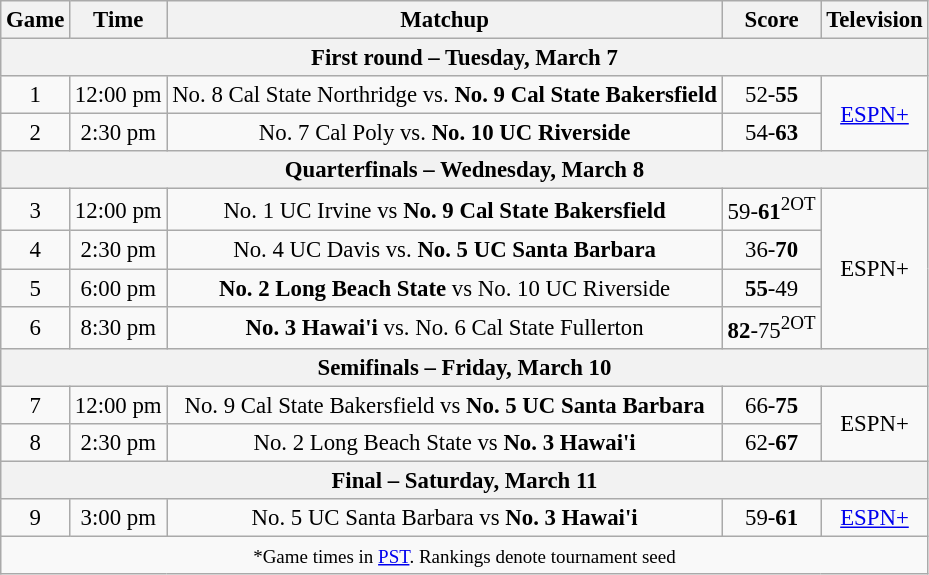<table class="wikitable" style="font-size: 95%;text-align:center">
<tr>
<th>Game</th>
<th>Time </th>
<th>Matchup</th>
<th>Score</th>
<th>Television</th>
</tr>
<tr>
<th colspan=5>First round – Tuesday, March 7</th>
</tr>
<tr>
<td>1</td>
<td>12:00 pm</td>
<td>No. 8 Cal State Northridge vs. <strong>No. 9 Cal State Bakersfield</strong></td>
<td>52-<strong>55</strong></td>
<td rowspan=2><a href='#'>ESPN+</a></td>
</tr>
<tr>
<td>2</td>
<td>2:30 pm</td>
<td>No. 7 Cal Poly vs. <strong>No. 10 UC Riverside</strong></td>
<td>54-<strong>63</strong></td>
</tr>
<tr>
<th colspan=5>Quarterfinals – Wednesday, March 8</th>
</tr>
<tr>
<td>3</td>
<td>12:00 pm</td>
<td>No. 1 UC Irvine vs <strong>No. 9 Cal State Bakersfield</strong></td>
<td>59-<strong>61</strong><sup>2OT</sup></td>
<td rowspan=4>ESPN+</td>
</tr>
<tr>
<td>4</td>
<td>2:30 pm</td>
<td>No. 4 UC Davis vs. <strong>No. 5 UC Santa Barbara</strong></td>
<td>36-<strong>70</strong></td>
</tr>
<tr>
<td>5</td>
<td>6:00 pm</td>
<td><strong>No. 2 Long Beach State</strong> vs No. 10 UC Riverside</td>
<td><strong>55</strong>-49</td>
</tr>
<tr>
<td>6</td>
<td>8:30 pm</td>
<td><strong>No. 3 Hawai'i</strong> vs. No. 6 Cal State Fullerton</td>
<td><strong>82</strong>-75<sup>2OT</sup></td>
</tr>
<tr>
<th colspan=5>Semifinals – Friday, March 10</th>
</tr>
<tr>
<td>7</td>
<td>12:00 pm</td>
<td>No. 9 Cal State Bakersfield vs <strong>No. 5 UC Santa Barbara</strong></td>
<td>66-<strong>75</strong></td>
<td rowspan=2>ESPN+</td>
</tr>
<tr>
<td>8</td>
<td>2:30 pm</td>
<td>No. 2 Long Beach State vs <strong>No. 3 Hawai'i</strong></td>
<td>62-<strong>67</strong></td>
</tr>
<tr>
<th colspan=5>Final – Saturday, March 11</th>
</tr>
<tr>
<td>9</td>
<td>3:00 pm</td>
<td>No. 5 UC Santa Barbara vs <strong>No. 3 Hawai'i</strong></td>
<td>59-<strong>61</strong></td>
<td><a href='#'>ESPN+</a></td>
</tr>
<tr>
<td colspan=5><small>*Game times in <a href='#'>PST</a>. Rankings denote tournament seed</small></td>
</tr>
</table>
